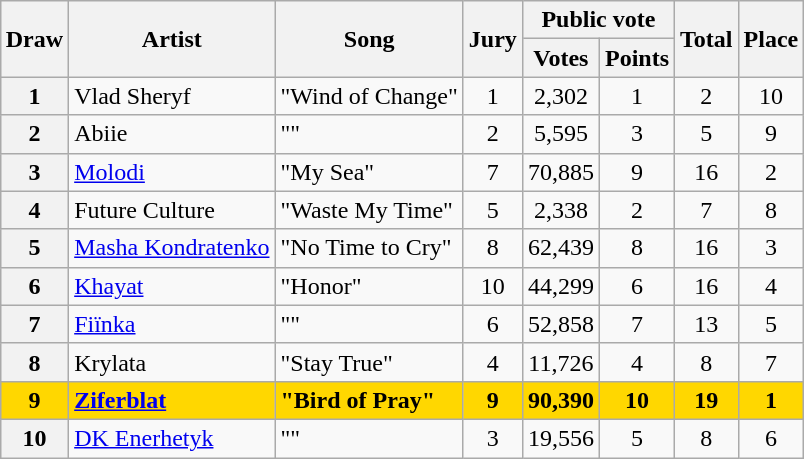<table class="sortable wikitable plainrowheaders" style="margin: 1em auto 1em auto; text-align:center;">
<tr>
<th rowspan="2">Draw</th>
<th rowspan="2">Artist</th>
<th rowspan="2">Song</th>
<th rowspan="2">Jury</th>
<th colspan="2">Public vote</th>
<th rowspan="2">Total</th>
<th rowspan="2">Place</th>
</tr>
<tr>
<th>Votes</th>
<th>Points</th>
</tr>
<tr>
<th scope="row" style="text-align:center">1</th>
<td align="left">Vlad Sheryf</td>
<td align="left">"Wind of Change"</td>
<td>1</td>
<td>2,302</td>
<td>1</td>
<td>2</td>
<td>10</td>
</tr>
<tr>
<th scope="row" style="text-align:center">2</th>
<td align="left">Abiie</td>
<td align="left">""</td>
<td>2</td>
<td>5,595</td>
<td>3</td>
<td>5</td>
<td>9</td>
</tr>
<tr>
<th scope="row" style="text-align:center">3</th>
<td align="left"><a href='#'>Molodi</a></td>
<td align="left">"My Sea"</td>
<td>7</td>
<td>70,885</td>
<td>9</td>
<td>16</td>
<td>2</td>
</tr>
<tr>
<th scope="row" style="text-align:center">4</th>
<td align="left">Future Culture</td>
<td align="left">"Waste My Time"</td>
<td>5</td>
<td>2,338</td>
<td>2</td>
<td>7</td>
<td>8</td>
</tr>
<tr>
<th scope="row" style="text-align:center">5</th>
<td align="left"><a href='#'>Masha Kondratenko</a></td>
<td align="left">"No Time to Cry"</td>
<td>8</td>
<td>62,439</td>
<td>8</td>
<td>16</td>
<td>3</td>
</tr>
<tr>
<th scope="row" style="text-align:center">6</th>
<td align="left"><a href='#'>Khayat</a></td>
<td align="left">"Honor"</td>
<td>10</td>
<td>44,299</td>
<td>6</td>
<td>16</td>
<td>4</td>
</tr>
<tr>
<th scope="row" style="text-align:center">7</th>
<td align="left"><a href='#'>Fiїnka</a></td>
<td align="left">""</td>
<td>6</td>
<td>52,858</td>
<td>7</td>
<td>13</td>
<td>5</td>
</tr>
<tr>
<th scope="row" style="text-align:center">8</th>
<td align="left">Krylata</td>
<td align="left">"Stay True"</td>
<td>4</td>
<td>11,726</td>
<td>4</td>
<td>8</td>
<td>7</td>
</tr>
<tr style="font-weight: bold; background: gold;">
<th scope="row" style="text-align:center; font-weight:bold; background:gold">9</th>
<td align="left"><a href='#'>Ziferblat</a></td>
<td align="left">"Bird of Pray"</td>
<td>9</td>
<td>90,390</td>
<td>10</td>
<td>19</td>
<td>1</td>
</tr>
<tr>
<th scope="row" style="text-align:center">10</th>
<td align="left"><a href='#'>DK Enerhetyk</a></td>
<td align="left">""</td>
<td>3</td>
<td>19,556</td>
<td>5</td>
<td>8</td>
<td>6</td>
</tr>
</table>
